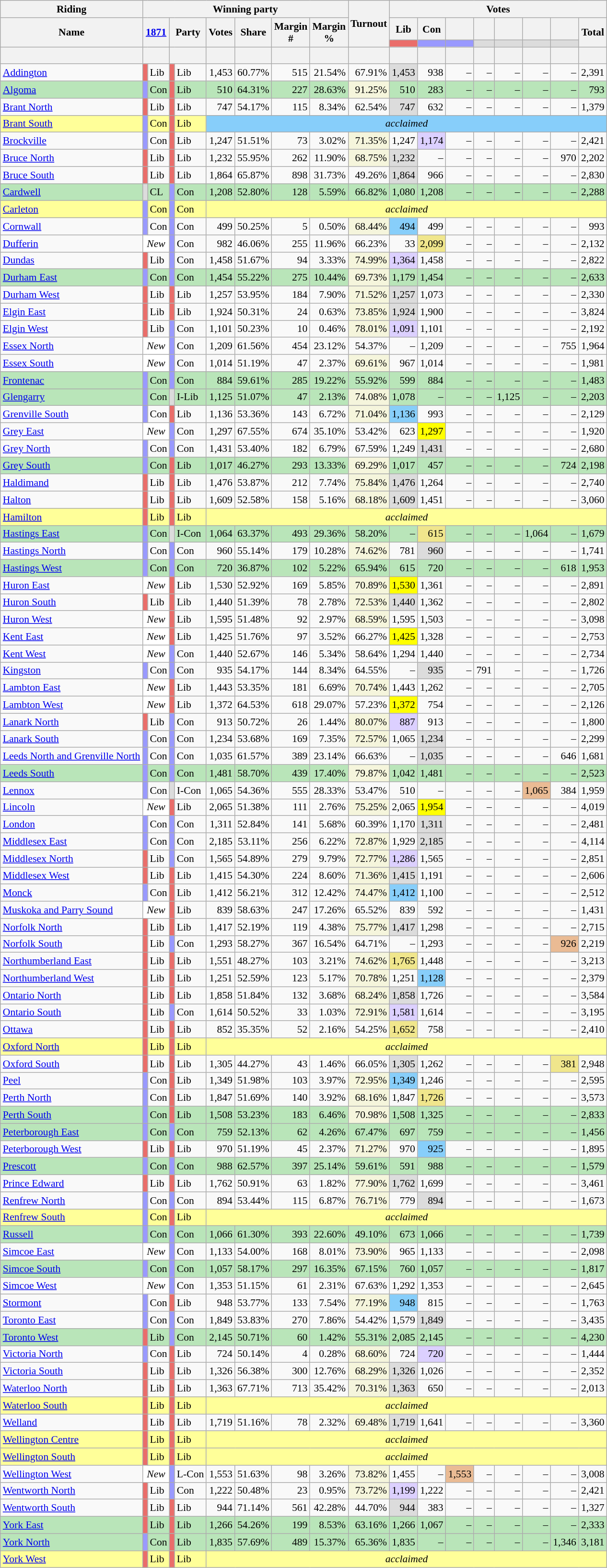<table class="wikitable sortable mw-collapsible" style="text-align:right; font-size:90%">
<tr>
<th scope="col">Riding</th>
<th scope="col" colspan="8">Winning party</th>
<th rowspan="3" scope="col">Turnout</th>
<th scope="col" colspan="8">Votes</th>
</tr>
<tr>
<th rowspan="2" scope="col">Name</th>
<th colspan="2" rowspan="2" scope="col"><strong><a href='#'>1871</a></strong></th>
<th colspan="2" rowspan="2" scope="col">Party</th>
<th rowspan="2" scope="col">Votes</th>
<th rowspan="2" scope="col">Share</th>
<th rowspan="2" scope="col">Margin<br>#</th>
<th rowspan="2" scope="col">Margin<br>%</th>
<th scope="col">Lib</th>
<th scope="col">Con</th>
<th scope="col"></th>
<th scope="col"></th>
<th scope="col"></th>
<th scope="col"></th>
<th scope="col"></th>
<th rowspan="2" scope="col">Total</th>
</tr>
<tr>
<th scope="col" style="background-color:#EA6D6A;"></th>
<th scope="col" style="background-color:#9999FF;"></th>
<th scope="col" style="background-color:#9999FF;"></th>
<th scope="col" style="background-color:#DCDCDC;"></th>
<th scope="col" style="background-color:#DCDCDC;"></th>
<th scope="col" style="background-color:#DCDCDC;"></th>
<th scope="col" style="background-color:#DCDCDC;"></th>
</tr>
<tr>
<th> </th>
<th colspan="2"></th>
<th colspan="2"></th>
<th></th>
<th></th>
<th></th>
<th></th>
<th></th>
<th></th>
<th></th>
<th></th>
<th></th>
<th></th>
<th></th>
<th></th>
<th></th>
</tr>
<tr>
<td style="text-align:left;"><a href='#'>Addington</a></td>
<td style="background-color:#EA6D6A;"></td>
<td style="text-align:left;">Lib</td>
<td style="background-color:#EA6D6A;"></td>
<td style="text-align:left;">Lib</td>
<td>1,453</td>
<td>60.77%</td>
<td>515</td>
<td>21.54%</td>
<td>67.91%</td>
<td style="background-color:#DCDCDC;">1,453</td>
<td>938</td>
<td>–</td>
<td>–</td>
<td>–</td>
<td>–</td>
<td>–</td>
<td>2,391</td>
</tr>
<tr style="background-color:#B9E5B9;">
<td style="text-align:left;"><a href='#'>Algoma</a></td>
<td style="background-color:#9999FF;"></td>
<td style="text-align:left;">Con</td>
<td style="background-color:#EA6D6A;"></td>
<td style="text-align:left;">Lib</td>
<td>510</td>
<td>64.31%</td>
<td>227</td>
<td>28.63%</td>
<td style="background-color:#F5F5DC;">91.25%</td>
<td>510</td>
<td>283</td>
<td>–</td>
<td>–</td>
<td>–</td>
<td>–</td>
<td>–</td>
<td>793</td>
</tr>
<tr>
<td style="text-align:left;"><a href='#'>Brant North</a></td>
<td style="background-color:#EA6D6A;"></td>
<td style="text-align:left;">Lib</td>
<td style="background-color:#EA6D6A;"></td>
<td style="text-align:left;">Lib</td>
<td>747</td>
<td>54.17%</td>
<td>115</td>
<td>8.34%</td>
<td>62.54%</td>
<td style="background-color:#DCDCDC;">747</td>
<td>632</td>
<td>–</td>
<td>–</td>
<td>–</td>
<td>–</td>
<td>–</td>
<td>1,379</td>
</tr>
<tr style="background-color:#FFFF99;">
<td style="text-align:left;"><a href='#'>Brant South</a></td>
<td style="background-color:#9999FF;"></td>
<td style="text-align:left;">Con</td>
<td style="background-color:#EA6D6A;"></td>
<td style="text-align:left;">Lib</td>
<td colspan="13" style="background-color:#87CEFA; text-align:center;"><em>acclaimed</em></td>
</tr>
<tr>
<td style="text-align:left;"><a href='#'>Brockville</a></td>
<td style="background-color:#9999FF;"></td>
<td style="text-align:left;">Con</td>
<td style="background-color:#EA6D6A;"></td>
<td style="text-align:left;">Lib</td>
<td>1,247</td>
<td>51.51%</td>
<td>73</td>
<td>3.02%</td>
<td style="background-color:#F5F5DC;">71.35%</td>
<td>1,247</td>
<td style="background-color:#DCD0FF;">1,174</td>
<td>–</td>
<td>–</td>
<td>–</td>
<td>–</td>
<td>–</td>
<td>2,421</td>
</tr>
<tr>
<td style="text-align:left;"><a href='#'>Bruce North</a></td>
<td style="background-color:#EA6D6A;"></td>
<td style="text-align:left;">Lib</td>
<td style="background-color:#EA6D6A;"></td>
<td style="text-align:left;">Lib</td>
<td>1,232</td>
<td>55.95%</td>
<td>262</td>
<td>11.90%</td>
<td style="background-color:#F5F5DC;">68.75%</td>
<td style="background-color:#DCDCDC;">1,232</td>
<td>–</td>
<td>–</td>
<td>–</td>
<td>–</td>
<td>–</td>
<td>970</td>
<td>2,202</td>
</tr>
<tr>
<td style="text-align:left;"><a href='#'>Bruce South</a></td>
<td style="background-color:#EA6D6A;"></td>
<td style="text-align:left;">Lib</td>
<td style="background-color:#EA6D6A;"></td>
<td style="text-align:left;">Lib</td>
<td>1,864</td>
<td>65.87%</td>
<td>898</td>
<td>31.73%</td>
<td>49.26%</td>
<td style="background-color:#DCDCDC;">1,864</td>
<td>966</td>
<td>–</td>
<td>–</td>
<td>–</td>
<td>–</td>
<td>–</td>
<td>2,830</td>
</tr>
<tr style="background-color:#B9E5B9;">
<td style="text-align:left;"><a href='#'>Cardwell</a></td>
<td style="background-color:#DCDCDC;"></td>
<td style="text-align:left;">CL</td>
<td style="background-color:#9999FF;"></td>
<td style="text-align:left;">Con</td>
<td>1,208</td>
<td>52.80%</td>
<td>128</td>
<td>5.59%</td>
<td>66.82%</td>
<td>1,080</td>
<td>1,208</td>
<td>–</td>
<td>–</td>
<td>–</td>
<td>–</td>
<td>–</td>
<td>2,288</td>
</tr>
<tr style="background-color:#FFFF99;">
<td style="text-align:left;"><a href='#'>Carleton</a></td>
<td style="background-color:#9999FF;"></td>
<td style="text-align:left;">Con</td>
<td style="background-color:#9999FF;"></td>
<td style="text-align:left;">Con</td>
<td colspan="13" style="text-align:center;"><em>acclaimed</em></td>
</tr>
<tr>
<td style="text-align:left;"><a href='#'>Cornwall</a></td>
<td style="background-color:#9999FF;"></td>
<td style="text-align:left;">Con</td>
<td style="background-color:#9999FF;"></td>
<td style="text-align:left;">Con</td>
<td>499</td>
<td>50.25%</td>
<td>5</td>
<td>0.50%</td>
<td style="background-color:#F5F5DC;">68.44%</td>
<td style="background-color:#87CEFA;">494</td>
<td>499</td>
<td>–</td>
<td>–</td>
<td>–</td>
<td>–</td>
<td>–</td>
<td>993</td>
</tr>
<tr>
<td style="text-align:left;"><a href='#'>Dufferin</a></td>
<td colspan="2" style="background-color:#FFFFFF; text-align:center;"><em>New</em></td>
<td style="background-color:#9999FF;"></td>
<td style="text-align:left;">Con</td>
<td>982</td>
<td>46.06%</td>
<td>255</td>
<td>11.96%</td>
<td>66.23%</td>
<td>33</td>
<td style="background-color:#F0E68C;">2,099</td>
<td>–</td>
<td>–</td>
<td>–</td>
<td>–</td>
<td>–</td>
<td>2,132</td>
</tr>
<tr>
<td style="text-align:left;"><a href='#'>Dundas</a></td>
<td style="background-color:#EA6D6A;"></td>
<td style="text-align:left;">Lib</td>
<td style="background-color:#9999FF;"></td>
<td style="text-align:left;">Con</td>
<td>1,458</td>
<td>51.67%</td>
<td>94</td>
<td>3.33%</td>
<td style="background-color:#F5F5DC;">74.99%</td>
<td style="background-color:#DCD0FF;">1,364</td>
<td>1,458</td>
<td>–</td>
<td>–</td>
<td>–</td>
<td>–</td>
<td>–</td>
<td>2,822</td>
</tr>
<tr style="background-color:#B9E5B9;">
<td style="text-align:left;"><a href='#'>Durham East</a></td>
<td style="background-color:#9999FF;"></td>
<td style="text-align:left;">Con</td>
<td style="background-color:#9999FF;"></td>
<td style="text-align:left;">Con</td>
<td>1,454</td>
<td>55.22%</td>
<td>275</td>
<td>10.44%</td>
<td style="background-color:#F5F5DC;">69.73%</td>
<td>1,179</td>
<td>1,454</td>
<td>–</td>
<td>–</td>
<td>–</td>
<td>–</td>
<td>–</td>
<td>2,633</td>
</tr>
<tr>
<td style="text-align:left;"><a href='#'>Durham West</a></td>
<td style="background-color:#EA6D6A;"></td>
<td style="text-align:left;">Lib</td>
<td style="background-color:#EA6D6A;"></td>
<td style="text-align:left;">Lib</td>
<td>1,257</td>
<td>53.95%</td>
<td>184</td>
<td>7.90%</td>
<td style="background-color:#F5F5DC;">71.52%</td>
<td style="background-color:#DCDCDC;">1,257</td>
<td>1,073</td>
<td>–</td>
<td>–</td>
<td>–</td>
<td>–</td>
<td>–</td>
<td>2,330</td>
</tr>
<tr>
<td style="text-align:left;"><a href='#'>Elgin East</a></td>
<td style="background-color:#EA6D6A;"></td>
<td style="text-align:left;">Lib</td>
<td style="background-color:#EA6D6A;"></td>
<td style="text-align:left;">Lib</td>
<td>1,924</td>
<td>50.31%</td>
<td>24</td>
<td>0.63%</td>
<td style="background-color:#F5F5DC;">73.85%</td>
<td style="background-color:#DCDCDC;">1,924</td>
<td>1,900</td>
<td>–</td>
<td>–</td>
<td>–</td>
<td>–</td>
<td>–</td>
<td>3,824</td>
</tr>
<tr>
<td style="text-align:left;"><a href='#'>Elgin West</a></td>
<td style="background-color:#EA6D6A;"></td>
<td style="text-align:left;">Lib</td>
<td style="background-color:#9999FF;"></td>
<td style="text-align:left;">Con</td>
<td>1,101</td>
<td>50.23%</td>
<td>10</td>
<td>0.46%</td>
<td style="background-color:#F5F5DC;">78.01%</td>
<td style="background-color:#DCD0FF;">1,091</td>
<td>1,101</td>
<td>–</td>
<td>–</td>
<td>–</td>
<td>–</td>
<td>–</td>
<td>2,192</td>
</tr>
<tr>
<td style="text-align:left;"><a href='#'>Essex North</a></td>
<td colspan="2" style="background-color:#FFFFFF; text-align:center;"><em>New</em></td>
<td style="background-color:#9999FF;"></td>
<td style="text-align:left;">Con</td>
<td>1,209</td>
<td>61.56%</td>
<td>454</td>
<td>23.12%</td>
<td>54.37%</td>
<td>–</td>
<td>1,209</td>
<td>–</td>
<td>–</td>
<td>–</td>
<td>–</td>
<td>755</td>
<td>1,964</td>
</tr>
<tr>
<td style="text-align:left;"><a href='#'>Essex South</a></td>
<td colspan="2" style="background-color:#FFFFFF; text-align:center;"><em>New</em></td>
<td style="background-color:#9999FF;"></td>
<td style="text-align:left;">Con</td>
<td>1,014</td>
<td>51.19%</td>
<td>47</td>
<td>2.37%</td>
<td style="background-color:#F5F5DC;">69.61%</td>
<td>967</td>
<td>1,014</td>
<td>–</td>
<td>–</td>
<td>–</td>
<td>–</td>
<td>–</td>
<td>1,981</td>
</tr>
<tr style="background-color:#B9E5B9;">
<td style="text-align:left;"><a href='#'>Frontenac</a></td>
<td style="background-color:#9999FF;"></td>
<td style="text-align:left;">Con</td>
<td style="background-color:#9999FF;"></td>
<td style="text-align:left;">Con</td>
<td>884</td>
<td>59.61%</td>
<td>285</td>
<td>19.22%</td>
<td>55.92%</td>
<td>599</td>
<td>884</td>
<td>–</td>
<td>–</td>
<td>–</td>
<td>–</td>
<td>–</td>
<td>1,483</td>
</tr>
<tr style="background-color:#B9E5B9;">
<td style="text-align:left;"><a href='#'>Glengarry</a></td>
<td style="background-color:#9999FF;"></td>
<td style="text-align:left;">Con</td>
<td style="background-color:#DCDCDC;"></td>
<td style="text-align:left;">I-Lib</td>
<td>1,125</td>
<td>51.07%</td>
<td>47</td>
<td>2.13%</td>
<td style="background-color:#F5F5DC;">74.08%</td>
<td>1,078</td>
<td>–</td>
<td>–</td>
<td>–</td>
<td>1,125</td>
<td>–</td>
<td>–</td>
<td>2,203</td>
</tr>
<tr>
<td style="text-align:left;"><a href='#'>Grenville South</a></td>
<td style="background-color:#9999FF;"></td>
<td style="text-align:left;">Con</td>
<td style="background-color:#EA6D6A;"></td>
<td style="text-align:left;">Lib</td>
<td>1,136</td>
<td>53.36%</td>
<td>143</td>
<td>6.72%</td>
<td style="background-color:#F5F5DC;">71.04%</td>
<td style="background-color:#87CEFA;">1,136</td>
<td>993</td>
<td>–</td>
<td>–</td>
<td>–</td>
<td>–</td>
<td>–</td>
<td>2,129</td>
</tr>
<tr>
<td style="text-align:left;"><a href='#'>Grey East</a></td>
<td colspan="2" style="background-color:#FFFFFF; text-align:center;"><em>New</em></td>
<td style="background-color:#9999FF;"></td>
<td style="text-align:left;">Con</td>
<td>1,297</td>
<td>67.55%</td>
<td>674</td>
<td>35.10%</td>
<td>53.42%</td>
<td>623</td>
<td style="background-color:#FFFF00;">1,297</td>
<td>–</td>
<td>–</td>
<td>–</td>
<td>–</td>
<td>–</td>
<td>1,920</td>
</tr>
<tr>
<td style="text-align:left;"><a href='#'>Grey North</a></td>
<td style="background-color:#9999FF;"></td>
<td style="text-align:left;">Con</td>
<td style="background-color:#9999FF;"></td>
<td style="text-align:left;">Con</td>
<td>1,431</td>
<td>53.40%</td>
<td>182</td>
<td>6.79%</td>
<td>67.59%</td>
<td>1,249</td>
<td style="background-color:#DCDCDC;">1,431</td>
<td>–</td>
<td>–</td>
<td>–</td>
<td>–</td>
<td>–</td>
<td>2,680</td>
</tr>
<tr style="background-color:#B9E5B9;">
<td style="text-align:left;"><a href='#'>Grey South</a></td>
<td style="background-color:#9999FF;"></td>
<td style="text-align:left;">Con</td>
<td style="background-color:#EA6D6A;"></td>
<td style="text-align:left;">Lib</td>
<td>1,017</td>
<td>46.27%</td>
<td>293</td>
<td>13.33%</td>
<td style="background-color:#F5F5DC;">69.29%</td>
<td>1,017</td>
<td>457</td>
<td>–</td>
<td>–</td>
<td>–</td>
<td>–</td>
<td>724</td>
<td>2,198</td>
</tr>
<tr>
<td style="text-align:left;"><a href='#'>Haldimand</a></td>
<td style="background-color:#EA6D6A;"></td>
<td style="text-align:left;">Lib</td>
<td style="background-color:#EA6D6A;"></td>
<td style="text-align:left;">Lib</td>
<td>1,476</td>
<td>53.87%</td>
<td>212</td>
<td>7.74%</td>
<td style="background-color:#F5F5DC;">75.84%</td>
<td style="background-color:#DCDCDC;">1,476</td>
<td>1,264</td>
<td>–</td>
<td>–</td>
<td>–</td>
<td>–</td>
<td>–</td>
<td>2,740</td>
</tr>
<tr>
<td style="text-align:left;"><a href='#'>Halton</a></td>
<td style="background-color:#EA6D6A;"></td>
<td style="text-align:left;">Lib</td>
<td style="background-color:#EA6D6A;"></td>
<td style="text-align:left;">Lib</td>
<td>1,609</td>
<td>52.58%</td>
<td>158</td>
<td>5.16%</td>
<td style="background-color:#F5F5DC;">68.18%</td>
<td style="background-color:#DCDCDC;">1,609</td>
<td>1,451</td>
<td>–</td>
<td>–</td>
<td>–</td>
<td>–</td>
<td>–</td>
<td>3,060</td>
</tr>
<tr style="background-color:#FFFF99;">
<td style="text-align:left;"><a href='#'>Hamilton</a></td>
<td style="background-color:#EA6D6A;"></td>
<td style="text-align:left;">Lib</td>
<td style="background-color:#EA6D6A;"></td>
<td style="text-align:left;">Lib</td>
<td colspan="13" style="text-align:center;"><em>acclaimed</em></td>
</tr>
<tr style="background-color:#B9E5B9;">
<td style="text-align:left;"><a href='#'>Hastings East</a></td>
<td style="background-color:#9999FF;"></td>
<td style="text-align:left;">Con</td>
<td style="background-color:#DCDCDC;"></td>
<td style="text-align:left;">I-Con</td>
<td>1,064</td>
<td>63.37%</td>
<td>493</td>
<td>29.36%</td>
<td>58.20%</td>
<td>–</td>
<td style="background-color:#F0E68C;">615</td>
<td>–</td>
<td>–</td>
<td>–</td>
<td>1,064</td>
<td>–</td>
<td>1,679</td>
</tr>
<tr>
<td style="text-align:left;"><a href='#'>Hastings North</a></td>
<td style="background-color:#9999FF;"></td>
<td style="text-align:left;">Con</td>
<td style="background-color:#9999FF;"></td>
<td style="text-align:left;">Con</td>
<td>960</td>
<td>55.14%</td>
<td>179</td>
<td>10.28%</td>
<td style="background-color:#F5F5DC;">74.62%</td>
<td>781</td>
<td style="background-color:#DCDCDC;">960</td>
<td>–</td>
<td>–</td>
<td>–</td>
<td>–</td>
<td>–</td>
<td>1,741</td>
</tr>
<tr style="background-color:#B9E5B9;">
<td style="text-align:left;"><a href='#'>Hastings West</a></td>
<td style="background-color:#9999FF;"></td>
<td style="text-align:left;">Con</td>
<td style="background-color:#9999FF;"></td>
<td style="text-align:left;">Con</td>
<td>720</td>
<td>36.87%</td>
<td>102</td>
<td>5.22%</td>
<td>65.94%</td>
<td>615</td>
<td>720</td>
<td>–</td>
<td>–</td>
<td>–</td>
<td>–</td>
<td>618</td>
<td>1,953</td>
</tr>
<tr>
<td style="text-align:left;"><a href='#'>Huron East</a></td>
<td colspan="2" style="background-color:#FFFFFF; text-align:center;"><em>New</em></td>
<td style="background-color:#EA6D6A;"></td>
<td style="text-align:left;">Lib</td>
<td>1,530</td>
<td>52.92%</td>
<td>169</td>
<td>5.85%</td>
<td style="background-color:#F5F5DC;">70.89%</td>
<td style="background-color:#FFFF00;">1,530</td>
<td>1,361</td>
<td>–</td>
<td>–</td>
<td>–</td>
<td>–</td>
<td>–</td>
<td>2,891</td>
</tr>
<tr>
<td style="text-align:left;"><a href='#'>Huron South</a></td>
<td style="background-color:#EA6D6A;"></td>
<td style="text-align:left;">Lib</td>
<td style="background-color:#EA6D6A;"></td>
<td style="text-align:left;">Lib</td>
<td>1,440</td>
<td>51.39%</td>
<td>78</td>
<td>2.78%</td>
<td style="background-color:#F5F5DC;">72.53%</td>
<td style="background-color:#DCDCDC;">1,440</td>
<td>1,362</td>
<td>–</td>
<td>–</td>
<td>–</td>
<td>–</td>
<td>–</td>
<td>2,802</td>
</tr>
<tr>
<td style="text-align:left;"><a href='#'>Huron West</a></td>
<td colspan="2" style="background-color:#FFFFFF; text-align:center;"><em>New</em></td>
<td style="background-color:#EA6D6A;"></td>
<td style="text-align:left;">Lib</td>
<td>1,595</td>
<td>51.48%</td>
<td>92</td>
<td>2.97%</td>
<td style="background-color:#F5F5DC;">68.59%</td>
<td>1,595</td>
<td>1,503</td>
<td>–</td>
<td>–</td>
<td>–</td>
<td>–</td>
<td>–</td>
<td>3,098</td>
</tr>
<tr>
<td style="text-align:left;"><a href='#'>Kent East</a></td>
<td colspan="2" style="background-color:#FFFFFF; text-align:center;"><em>New</em></td>
<td style="background-color:#EA6D6A;"></td>
<td style="text-align:left;">Lib</td>
<td>1,425</td>
<td>51.76%</td>
<td>97</td>
<td>3.52%</td>
<td>66.27%</td>
<td style="background-color:#FFFF00;">1,425</td>
<td>1,328</td>
<td>–</td>
<td>–</td>
<td>–</td>
<td>–</td>
<td>–</td>
<td>2,753</td>
</tr>
<tr>
<td style="text-align:left;"><a href='#'>Kent West</a></td>
<td colspan="2" style="background-color:#FFFFFF; text-align:center;"><em>New</em></td>
<td style="background-color:#9999FF;"></td>
<td style="text-align:left;">Con</td>
<td>1,440</td>
<td>52.67%</td>
<td>146</td>
<td>5.34%</td>
<td>58.64%</td>
<td>1,294</td>
<td>1,440</td>
<td>–</td>
<td>–</td>
<td>–</td>
<td>–</td>
<td>–</td>
<td>2,734</td>
</tr>
<tr>
<td style="text-align:left;"><a href='#'>Kingston</a></td>
<td style="background-color:#9999FF;"></td>
<td style="text-align:left;">Con</td>
<td style="background-color:#9999FF;"></td>
<td style="text-align:left;">Con</td>
<td>935</td>
<td>54.17%</td>
<td>144</td>
<td>8.34%</td>
<td>64.55%</td>
<td>–</td>
<td style="background-color:#DCDCDC;">935</td>
<td>–</td>
<td>791</td>
<td>–</td>
<td>–</td>
<td>–</td>
<td>1,726</td>
</tr>
<tr>
<td style="text-align:left;"><a href='#'>Lambton East</a></td>
<td colspan="2" style="background-color:#FFFFFF; text-align:center;"><em>New</em></td>
<td style="background-color:#EA6D6A;"></td>
<td style="text-align:left;">Lib</td>
<td>1,443</td>
<td>53.35%</td>
<td>181</td>
<td>6.69%</td>
<td style="background-color:#F5F5DC;">70.74%</td>
<td>1,443</td>
<td>1,262</td>
<td>–</td>
<td>–</td>
<td>–</td>
<td>–</td>
<td>–</td>
<td>2,705</td>
</tr>
<tr>
<td style="text-align:left;"><a href='#'>Lambton West</a></td>
<td colspan="2" style="background-color:#FFFFFF; text-align:center;"><em>New</em></td>
<td style="background-color:#EA6D6A;"></td>
<td style="text-align:left;">Lib</td>
<td>1,372</td>
<td>64.53%</td>
<td>618</td>
<td>29.07%</td>
<td>57.23%</td>
<td style="background-color:#FFFF00;">1,372</td>
<td>754</td>
<td>–</td>
<td>–</td>
<td>–</td>
<td>–</td>
<td>–</td>
<td>2,126</td>
</tr>
<tr>
<td style="text-align:left;"><a href='#'>Lanark North</a></td>
<td style="background-color:#EA6D6A;"></td>
<td style="text-align:left;">Lib</td>
<td style="background-color:#9999FF;"></td>
<td style="text-align:left;">Con</td>
<td>913</td>
<td>50.72%</td>
<td>26</td>
<td>1.44%</td>
<td style="background-color:#F5F5DC;">80.07%</td>
<td style="background-color:#DCD0FF;">887</td>
<td>913</td>
<td>–</td>
<td>–</td>
<td>–</td>
<td>–</td>
<td>–</td>
<td>1,800</td>
</tr>
<tr>
<td style="text-align:left;"><a href='#'>Lanark South</a></td>
<td style="background-color:#9999FF;"></td>
<td style="text-align:left;">Con</td>
<td style="background-color:#9999FF;"></td>
<td style="text-align:left;">Con</td>
<td>1,234</td>
<td>53.68%</td>
<td>169</td>
<td>7.35%</td>
<td style="background-color:#F5F5DC;">72.57%</td>
<td>1,065</td>
<td style="background-color:#DCDCDC;">1,234</td>
<td>–</td>
<td>–</td>
<td>–</td>
<td>–</td>
<td>–</td>
<td>2,299</td>
</tr>
<tr>
<td style="text-align:left;"><a href='#'>Leeds North and Grenville North</a></td>
<td style="background-color:#9999FF;"></td>
<td style="text-align:left;">Con</td>
<td style="background-color:#9999FF;"></td>
<td style="text-align:left;">Con</td>
<td>1,035</td>
<td>61.57%</td>
<td>389</td>
<td>23.14%</td>
<td>66.63%</td>
<td>–</td>
<td style="background-color:#DCDCDC;">1,035</td>
<td>–</td>
<td>–</td>
<td>–</td>
<td>–</td>
<td>646</td>
<td>1,681</td>
</tr>
<tr style="background-color:#B9E5B9;">
<td style="text-align:left;"><a href='#'>Leeds South</a></td>
<td style="background-color:#9999FF;"></td>
<td style="text-align:left;">Con</td>
<td style="background-color:#9999FF;"></td>
<td style="text-align:left;">Con</td>
<td>1,481</td>
<td>58.70%</td>
<td>439</td>
<td>17.40%</td>
<td style="background-color:#F5F5DC;">79.87%</td>
<td>1,042</td>
<td>1,481</td>
<td>–</td>
<td>–</td>
<td>–</td>
<td>–</td>
<td>–</td>
<td>2,523</td>
</tr>
<tr>
<td style="text-align:left;"><a href='#'>Lennox</a></td>
<td style="background-color:#9999FF;"></td>
<td style="text-align:left;">Con</td>
<td style="background-color:#DCDCDC;"></td>
<td style="text-align:left;">I-Con</td>
<td>1,065</td>
<td>54.36%</td>
<td>555</td>
<td>28.33%</td>
<td>53.47%</td>
<td>510</td>
<td>–</td>
<td>–</td>
<td>–</td>
<td>–</td>
<td style="background-color:#EABB94;">1,065</td>
<td>384</td>
<td>1,959</td>
</tr>
<tr>
<td style="text-align:left;"><a href='#'>Lincoln</a></td>
<td colspan="2" style="background-color:#FFFFFF; text-align:center;"><em>New</em></td>
<td style="background-color:#EA6D6A;"></td>
<td style="text-align:left;">Lib</td>
<td>2,065</td>
<td>51.38%</td>
<td>111</td>
<td>2.76%</td>
<td style="background-color:#F5F5DC;">75.25%</td>
<td>2,065</td>
<td style="background-color:#FFFF00;">1,954</td>
<td>–</td>
<td>–</td>
<td>–</td>
<td>–</td>
<td>–</td>
<td>4,019</td>
</tr>
<tr>
<td style="text-align:left;"><a href='#'>London</a></td>
<td style="background-color:#9999FF;"></td>
<td style="text-align:left;">Con</td>
<td style="background-color:#9999FF;"></td>
<td style="text-align:left;">Con</td>
<td>1,311</td>
<td>52.84%</td>
<td>141</td>
<td>5.68%</td>
<td>60.39%</td>
<td>1,170</td>
<td style="background-color:#DCDCDC;">1,311</td>
<td>–</td>
<td>–</td>
<td>–</td>
<td>–</td>
<td>–</td>
<td>2,481</td>
</tr>
<tr>
<td style="text-align:left;"><a href='#'>Middlesex East</a></td>
<td style="background-color:#9999FF;"></td>
<td style="text-align:left;">Con</td>
<td style="background-color:#9999FF;"></td>
<td style="text-align:left;">Con</td>
<td>2,185</td>
<td>53.11%</td>
<td>256</td>
<td>6.22%</td>
<td style="background-color:#F5F5DC;">72.87%</td>
<td>1,929</td>
<td style="background-color:#DCDCDC;">2,185</td>
<td>–</td>
<td>–</td>
<td>–</td>
<td>–</td>
<td>–</td>
<td>4,114</td>
</tr>
<tr>
<td style="text-align:left;"><a href='#'>Middlesex North</a></td>
<td style="background-color:#EA6D6A;"></td>
<td style="text-align:left;">Lib</td>
<td style="background-color:#9999FF;"></td>
<td style="text-align:left;">Con</td>
<td>1,565</td>
<td>54.89%</td>
<td>279</td>
<td>9.79%</td>
<td style="background-color:#F5F5DC;">72.77%</td>
<td style="background-color:#DCD0FF;">1,286</td>
<td>1,565</td>
<td>–</td>
<td>–</td>
<td>–</td>
<td>–</td>
<td>–</td>
<td>2,851</td>
</tr>
<tr>
<td style="text-align:left;"><a href='#'>Middlesex West</a></td>
<td style="background-color:#EA6D6A;"></td>
<td style="text-align:left;">Lib</td>
<td style="background-color:#EA6D6A;"></td>
<td style="text-align:left;">Lib</td>
<td>1,415</td>
<td>54.30%</td>
<td>224</td>
<td>8.60%</td>
<td style="background-color:#F5F5DC;">71.36%</td>
<td style="background-color:#DCDCDC;">1,415</td>
<td>1,191</td>
<td>–</td>
<td>–</td>
<td>–</td>
<td>–</td>
<td>–</td>
<td>2,606</td>
</tr>
<tr>
<td style="text-align:left;"><a href='#'>Monck</a></td>
<td style="background-color:#9999FF;"></td>
<td style="text-align:left;">Con</td>
<td style="background-color:#EA6D6A;"></td>
<td style="text-align:left;">Lib</td>
<td>1,412</td>
<td>56.21%</td>
<td>312</td>
<td>12.42%</td>
<td style="background-color:#F5F5DC;">74.47%</td>
<td style="background-color:#87CEFA;">1,412</td>
<td>1,100</td>
<td>–</td>
<td>–</td>
<td>–</td>
<td>–</td>
<td>–</td>
<td>2,512</td>
</tr>
<tr>
<td style="text-align:left;"><a href='#'>Muskoka and Parry Sound</a></td>
<td colspan="2" style="background-color:#FFFFFF; text-align:center;"><em>New</em></td>
<td style="background-color:#EA6D6A;"></td>
<td style="text-align:left;">Lib</td>
<td>839</td>
<td>58.63%</td>
<td>247</td>
<td>17.26%</td>
<td>65.52%</td>
<td>839</td>
<td>592</td>
<td>–</td>
<td>–</td>
<td>–</td>
<td>–</td>
<td>–</td>
<td>1,431</td>
</tr>
<tr>
<td style="text-align:left;"><a href='#'>Norfolk North</a></td>
<td style="background-color:#EA6D6A;"></td>
<td style="text-align:left;">Lib</td>
<td style="background-color:#EA6D6A;"></td>
<td style="text-align:left;">Lib</td>
<td>1,417</td>
<td>52.19%</td>
<td>119</td>
<td>4.38%</td>
<td style="background-color:#F5F5DC;">75.77%</td>
<td style="background-color:#DCDCDC;">1,417</td>
<td>1,298</td>
<td>–</td>
<td>–</td>
<td>–</td>
<td>–</td>
<td>–</td>
<td>2,715</td>
</tr>
<tr>
<td style="text-align:left;"><a href='#'>Norfolk South</a></td>
<td style="background-color:#EA6D6A;"></td>
<td style="text-align:left;">Lib</td>
<td style="background-color:#9999FF;"></td>
<td style="text-align:left;">Con</td>
<td>1,293</td>
<td>58.27%</td>
<td>367</td>
<td>16.54%</td>
<td>64.71%</td>
<td>–</td>
<td>1,293</td>
<td>–</td>
<td>–</td>
<td>–</td>
<td>–</td>
<td style="background-color:#EABB94;">926</td>
<td>2,219</td>
</tr>
<tr>
<td style="text-align:left;"><a href='#'>Northumberland East</a></td>
<td style="background-color:#EA6D6A;"></td>
<td style="text-align:left;">Lib</td>
<td style="background-color:#EA6D6A;"></td>
<td style="text-align:left;">Lib</td>
<td>1,551</td>
<td>48.27%</td>
<td>103</td>
<td>3.21%</td>
<td style="background-color:#F5F5DC;">74.62%</td>
<td style="background-color:#F0E68C;">1,765</td>
<td>1,448</td>
<td>–</td>
<td>–</td>
<td>–</td>
<td>–</td>
<td>–</td>
<td>3,213</td>
</tr>
<tr>
<td style="text-align:left;"><a href='#'>Northumberland West</a></td>
<td style="background-color:#EA6D6A;"></td>
<td style="text-align:left;">Lib</td>
<td style="background-color:#EA6D6A;"></td>
<td style="text-align:left;">Lib</td>
<td>1,251</td>
<td>52.59%</td>
<td>123</td>
<td>5.17%</td>
<td style="background-color:#F5F5DC;">70.78%</td>
<td>1,251</td>
<td style="background-color:#87CEFA;">1,128</td>
<td>–</td>
<td>–</td>
<td>–</td>
<td>–</td>
<td>–</td>
<td>2,379</td>
</tr>
<tr>
<td style="text-align:left;"><a href='#'>Ontario North</a></td>
<td style="background-color:#EA6D6A;"></td>
<td style="text-align:left;">Lib</td>
<td style="background-color:#EA6D6A;"></td>
<td style="text-align:left;">Lib</td>
<td>1,858</td>
<td>51.84%</td>
<td>132</td>
<td>3.68%</td>
<td style="background-color:#F5F5DC;">68.24%</td>
<td style="background-color:#DCDCDC;">1,858</td>
<td>1,726</td>
<td>–</td>
<td>–</td>
<td>–</td>
<td>–</td>
<td>–</td>
<td>3,584</td>
</tr>
<tr>
<td style="text-align:left;"><a href='#'>Ontario South</a></td>
<td style="background-color:#EA6D6A;"></td>
<td style="text-align:left;">Lib</td>
<td style="background-color:#9999FF;"></td>
<td style="text-align:left;">Con</td>
<td>1,614</td>
<td>50.52%</td>
<td>33</td>
<td>1.03%</td>
<td style="background-color:#F5F5DC;">72.91%</td>
<td style="background-color:#DCD0FF;">1,581</td>
<td>1,614</td>
<td>–</td>
<td>–</td>
<td>–</td>
<td>–</td>
<td>–</td>
<td>3,195</td>
</tr>
<tr>
<td style="text-align:left;"><a href='#'>Ottawa</a></td>
<td style="background-color:#EA6D6A;"></td>
<td style="text-align:left;">Lib</td>
<td style="background-color:#EA6D6A;"></td>
<td style="text-align:left;">Lib</td>
<td>852</td>
<td>35.35%</td>
<td>52</td>
<td>2.16%</td>
<td>54.25%</td>
<td style="background-color:#F0E68C;">1,652</td>
<td>758</td>
<td>–</td>
<td>–</td>
<td>–</td>
<td>–</td>
<td>–</td>
<td>2,410</td>
</tr>
<tr style="background-color:#FFFF99;">
<td style="text-align:left;"><a href='#'>Oxford North</a></td>
<td style="background-color:#EA6D6A;"></td>
<td style="text-align:left;">Lib</td>
<td style="background-color:#EA6D6A;"></td>
<td style="text-align:left;">Lib</td>
<td colspan="13" style="text-align:center;"><em>acclaimed</em></td>
</tr>
<tr>
<td style="text-align:left;"><a href='#'>Oxford South</a></td>
<td style="background-color:#EA6D6A;"></td>
<td style="text-align:left;">Lib</td>
<td style="background-color:#EA6D6A;"></td>
<td style="text-align:left;">Lib</td>
<td>1,305</td>
<td>44.27%</td>
<td>43</td>
<td>1.46%</td>
<td>66.05%</td>
<td style="background-color:#DCDCDC;">1,305</td>
<td>1,262</td>
<td>–</td>
<td>–</td>
<td>–</td>
<td>–</td>
<td style="background-color:#F0E68C;">381</td>
<td>2,948</td>
</tr>
<tr>
<td style="text-align:left;"><a href='#'>Peel</a></td>
<td style="background-color:#9999FF;"></td>
<td style="text-align:left;">Con</td>
<td style="background-color:#EA6D6A;"></td>
<td style="text-align:left;">Lib</td>
<td>1,349</td>
<td>51.98%</td>
<td>103</td>
<td>3.97%</td>
<td style="background-color:#F5F5DC;">72.95%</td>
<td style="background-color:#87CEFA;">1,349</td>
<td>1,246</td>
<td>–</td>
<td>–</td>
<td>–</td>
<td>–</td>
<td>–</td>
<td>2,595</td>
</tr>
<tr>
<td style="text-align:left;"><a href='#'>Perth North</a></td>
<td style="background-color:#9999FF;"></td>
<td style="text-align:left;">Con</td>
<td style="background-color:#EA6D6A;"></td>
<td style="text-align:left;">Lib</td>
<td>1,847</td>
<td>51.69%</td>
<td>140</td>
<td>3.92%</td>
<td style="background-color:#F5F5DC;">68.16%</td>
<td>1,847</td>
<td style="background-color:#F0E68C;">1,726</td>
<td>–</td>
<td>–</td>
<td>–</td>
<td>–</td>
<td>–</td>
<td>3,573</td>
</tr>
<tr style="background-color:#B9E5B9;">
<td style="text-align:left;"><a href='#'>Perth South</a></td>
<td style="background-color:#9999FF;"></td>
<td style="text-align:left;">Con</td>
<td style="background-color:#EA6D6A;"></td>
<td style="text-align:left;">Lib</td>
<td>1,508</td>
<td>53.23%</td>
<td>183</td>
<td>6.46%</td>
<td style="background-color:#F5F5DC;">70.98%</td>
<td>1,508</td>
<td>1,325</td>
<td>–</td>
<td>–</td>
<td>–</td>
<td>–</td>
<td>–</td>
<td>2,833</td>
</tr>
<tr style="background-color:#B9E5B9;">
<td style="text-align:left;"><a href='#'>Peterborough East</a></td>
<td style="background-color:#9999FF;"></td>
<td style="text-align:left;">Con</td>
<td style="background-color:#9999FF;"></td>
<td style="text-align:left;">Con</td>
<td>759</td>
<td>52.13%</td>
<td>62</td>
<td>4.26%</td>
<td>67.47%</td>
<td>697</td>
<td>759</td>
<td>–</td>
<td>–</td>
<td>–</td>
<td>–</td>
<td>–</td>
<td>1,456</td>
</tr>
<tr>
<td style="text-align:left;"><a href='#'>Peterborough West</a></td>
<td style="background-color:#EA6D6A;"></td>
<td style="text-align:left;">Lib</td>
<td style="background-color:#EA6D6A;"></td>
<td style="text-align:left;">Lib</td>
<td>970</td>
<td>51.19%</td>
<td>45</td>
<td>2.37%</td>
<td style="background-color:#F5F5DC;">71.27%</td>
<td>970</td>
<td style="background-color:#87CEFA;">925</td>
<td>–</td>
<td>–</td>
<td>–</td>
<td>–</td>
<td>–</td>
<td>1,895</td>
</tr>
<tr style="background-color:#B9E5B9;">
<td style="text-align:left;"><a href='#'>Prescott</a></td>
<td style="background-color:#9999FF;"></td>
<td style="text-align:left;">Con</td>
<td style="background-color:#9999FF;"></td>
<td style="text-align:left;">Con</td>
<td>988</td>
<td>62.57%</td>
<td>397</td>
<td>25.14%</td>
<td>59.61%</td>
<td>591</td>
<td>988</td>
<td>–</td>
<td>–</td>
<td>–</td>
<td>–</td>
<td>–</td>
<td>1,579</td>
</tr>
<tr>
<td style="text-align:left;"><a href='#'>Prince Edward</a></td>
<td style="background-color:#EA6D6A;"></td>
<td style="text-align:left;">Lib</td>
<td style="background-color:#EA6D6A;"></td>
<td style="text-align:left;">Lib</td>
<td>1,762</td>
<td>50.91%</td>
<td>63</td>
<td>1.82%</td>
<td style="background-color:#F5F5DC;">77.90%</td>
<td style="background-color:#DCDCDC;">1,762</td>
<td>1,699</td>
<td>–</td>
<td>–</td>
<td>–</td>
<td>–</td>
<td>–</td>
<td>3,461</td>
</tr>
<tr>
<td style="text-align:left;"><a href='#'>Renfrew North</a></td>
<td style="background-color:#9999FF;"></td>
<td style="text-align:left;">Con</td>
<td style="background-color:#9999FF;"></td>
<td style="text-align:left;">Con</td>
<td>894</td>
<td>53.44%</td>
<td>115</td>
<td>6.87%</td>
<td style="background-color:#F5F5DC;">76.71%</td>
<td>779</td>
<td style="background-color:#DCDCDC;">894</td>
<td>–</td>
<td>–</td>
<td>–</td>
<td>–</td>
<td>–</td>
<td>1,673</td>
</tr>
<tr style="background-color:#FFFF99;">
<td style="text-align:left;"><a href='#'>Renfrew South</a></td>
<td style="background-color:#9999FF;"></td>
<td style="text-align:left;">Con</td>
<td style="background-color:#EA6D6A;"></td>
<td style="text-align:left;">Lib</td>
<td colspan="13" style="text-align:center;"><em>acclaimed</em></td>
</tr>
<tr style="background-color:#B9E5B9;">
<td style="text-align:left;"><a href='#'>Russell</a></td>
<td style="background-color:#9999FF;"></td>
<td style="text-align:left;">Con</td>
<td style="background-color:#9999FF;"></td>
<td style="text-align:left;">Con</td>
<td>1,066</td>
<td>61.30%</td>
<td>393</td>
<td>22.60%</td>
<td>49.10%</td>
<td>673</td>
<td>1,066</td>
<td>–</td>
<td>–</td>
<td>–</td>
<td>–</td>
<td>–</td>
<td>1,739</td>
</tr>
<tr>
<td style="text-align:left;"><a href='#'>Simcoe East</a></td>
<td colspan="2" style="background-color:#FFFFFF; text-align:center;"><em>New</em></td>
<td style="background-color:#9999FF;"></td>
<td style="text-align:left;">Con</td>
<td>1,133</td>
<td>54.00%</td>
<td>168</td>
<td>8.01%</td>
<td style="background-color:#F5F5DC;">73.90%</td>
<td>965</td>
<td>1,133</td>
<td>–</td>
<td>–</td>
<td>–</td>
<td>–</td>
<td>–</td>
<td>2,098</td>
</tr>
<tr style="background-color:#B9E5B9;">
<td style="text-align:left;"><a href='#'>Simcoe South</a></td>
<td style="background-color:#9999FF;"></td>
<td style="text-align:left;">Con</td>
<td style="background-color:#9999FF;"></td>
<td style="text-align:left;">Con</td>
<td>1,057</td>
<td>58.17%</td>
<td>297</td>
<td>16.35%</td>
<td>67.15%</td>
<td>760</td>
<td>1,057</td>
<td>–</td>
<td>–</td>
<td>–</td>
<td>–</td>
<td>–</td>
<td>1,817</td>
</tr>
<tr>
<td style="text-align:left;"><a href='#'>Simcoe West</a></td>
<td colspan="2" style="background-color:#FFFFFF; text-align:center;"><em>New</em></td>
<td style="background-color:#9999FF;"></td>
<td style="text-align:left;">Con</td>
<td>1,353</td>
<td>51.15%</td>
<td>61</td>
<td>2.31%</td>
<td>67.63%</td>
<td>1,292</td>
<td>1,353</td>
<td>–</td>
<td>–</td>
<td>–</td>
<td>–</td>
<td>–</td>
<td>2,645</td>
</tr>
<tr>
<td style="text-align:left;"><a href='#'>Stormont</a></td>
<td style="background-color:#9999FF;"></td>
<td style="text-align:left;">Con</td>
<td style="background-color:#EA6D6A;"></td>
<td style="text-align:left;">Lib</td>
<td>948</td>
<td>53.77%</td>
<td>133</td>
<td>7.54%</td>
<td style="background-color:#F5F5DC;">77.19%</td>
<td style="background-color:#87CEFA;">948</td>
<td>815</td>
<td>–</td>
<td>–</td>
<td>–</td>
<td>–</td>
<td>–</td>
<td>1,763</td>
</tr>
<tr>
<td style="text-align:left;"><a href='#'>Toronto East</a></td>
<td style="background-color:#9999FF;"></td>
<td style="text-align:left;">Con</td>
<td style="background-color:#9999FF;"></td>
<td style="text-align:left;">Con</td>
<td>1,849</td>
<td>53.83%</td>
<td>270</td>
<td>7.86%</td>
<td>54.42%</td>
<td>1,579</td>
<td style="background-color:#DCDCDC;">1,849</td>
<td>–</td>
<td>–</td>
<td>–</td>
<td>–</td>
<td>–</td>
<td>3,435</td>
</tr>
<tr style="background-color:#B9E5B9;">
<td style="text-align:left;"><a href='#'>Toronto West</a></td>
<td style="background-color:#EA6D6A;"></td>
<td style="text-align:left;">Lib</td>
<td style="background-color:#9999FF;"></td>
<td style="text-align:left;">Con</td>
<td>2,145</td>
<td>50.71%</td>
<td>60</td>
<td>1.42%</td>
<td>55.31%</td>
<td>2,085</td>
<td>2,145</td>
<td>–</td>
<td>–</td>
<td>–</td>
<td>–</td>
<td>–</td>
<td>4,230</td>
</tr>
<tr>
<td style="text-align:left;"><a href='#'>Victoria North</a></td>
<td style="background-color:#9999FF;"></td>
<td style="text-align:left;">Con</td>
<td style="background-color:#EA6D6A;"></td>
<td style="text-align:left;">Lib</td>
<td>724</td>
<td>50.14%</td>
<td>4</td>
<td>0.28%</td>
<td style="background-color:#F5F5DC;">68.60%</td>
<td>724</td>
<td style="background-color:#DCD0FF;">720</td>
<td>–</td>
<td>–</td>
<td>–</td>
<td>–</td>
<td>–</td>
<td>1,444</td>
</tr>
<tr>
<td style="text-align:left;"><a href='#'>Victoria South</a></td>
<td style="background-color:#EA6D6A;"></td>
<td style="text-align:left;">Lib</td>
<td style="background-color:#EA6D6A;"></td>
<td style="text-align:left;">Lib</td>
<td>1,326</td>
<td>56.38%</td>
<td>300</td>
<td>12.76%</td>
<td style="background-color:#F5F5DC;">68.29%</td>
<td style="background-color:#DCDCDC;">1,326</td>
<td>1,026</td>
<td>–</td>
<td>–</td>
<td>–</td>
<td>–</td>
<td>–</td>
<td>2,352</td>
</tr>
<tr>
<td style="text-align:left;"><a href='#'>Waterloo North</a></td>
<td style="background-color:#EA6D6A;"></td>
<td style="text-align:left;">Lib</td>
<td style="background-color:#EA6D6A;"></td>
<td style="text-align:left;">Lib</td>
<td>1,363</td>
<td>67.71%</td>
<td>713</td>
<td>35.42%</td>
<td style="background-color:#F5F5DC;">70.31%</td>
<td style="background-color:#DCDCDC;">1,363</td>
<td>650</td>
<td>–</td>
<td>–</td>
<td>–</td>
<td>–</td>
<td>–</td>
<td>2,013</td>
</tr>
<tr style="background-color:#FFFF99;">
<td style="text-align:left;"><a href='#'>Waterloo South</a></td>
<td style="background-color:#EA6D6A;"></td>
<td style="text-align:left;">Lib</td>
<td style="background-color:#EA6D6A;"></td>
<td style="text-align:left;">Lib</td>
<td colspan="13" style="text-align:center;"><em>acclaimed</em></td>
</tr>
<tr>
<td style="text-align:left;"><a href='#'>Welland</a></td>
<td style="background-color:#EA6D6A;"></td>
<td style="text-align:left;">Lib</td>
<td style="background-color:#EA6D6A;"></td>
<td style="text-align:left;">Lib</td>
<td>1,719</td>
<td>51.16%</td>
<td>78</td>
<td>2.32%</td>
<td style="background-color:#F5F5DC;">69.48%</td>
<td style="background-color:#DCDCDC;">1,719</td>
<td>1,641</td>
<td>–</td>
<td>–</td>
<td>–</td>
<td>–</td>
<td>–</td>
<td>3,360</td>
</tr>
<tr style="background-color:#FFFF99;">
<td style="text-align:left;"><a href='#'>Wellington Centre</a></td>
<td style="background-color:#EA6D6A;"></td>
<td style="text-align:left;">Lib</td>
<td style="background-color:#EA6D6A;"></td>
<td style="text-align:left;">Lib</td>
<td colspan="13" style="text-align:center;"><em>acclaimed</em></td>
</tr>
<tr style="background-color:#FFFF99;">
<td style="text-align:left;"><a href='#'>Wellington South</a></td>
<td style="background-color:#EA6D6A;"></td>
<td style="text-align:left;">Lib</td>
<td style="background-color:#EA6D6A;"></td>
<td style="text-align:left;">Lib</td>
<td colspan="13" style="text-align:center;"><em>acclaimed</em></td>
</tr>
<tr>
<td style="text-align:left;"><a href='#'>Wellington West</a></td>
<td colspan="2" style="background-color:#FFFFFF; text-align:center;"><em>New</em></td>
<td style="background-color:#9999FF;"></td>
<td style="text-align:left;">L-Con</td>
<td>1,553</td>
<td>51.63%</td>
<td>98</td>
<td>3.26%</td>
<td style="background-color:#F5F5DC;">73.82%</td>
<td>1,455</td>
<td>–</td>
<td style="background-color:#EABB94;">1,553</td>
<td>–</td>
<td>–</td>
<td>–</td>
<td>–</td>
<td>3,008</td>
</tr>
<tr>
<td style="text-align:left;"><a href='#'>Wentworth North</a></td>
<td style="background-color:#EA6D6A;"></td>
<td style="text-align:left;">Lib</td>
<td style="background-color:#9999FF;"></td>
<td style="text-align:left;">Con</td>
<td>1,222</td>
<td>50.48%</td>
<td>23</td>
<td>0.95%</td>
<td style="background-color:#F5F5DC;">73.72%</td>
<td style="background-color:#DCD0FF;">1,199</td>
<td>1,222</td>
<td>–</td>
<td>–</td>
<td>–</td>
<td>–</td>
<td>–</td>
<td>2,421</td>
</tr>
<tr>
<td style="text-align:left;"><a href='#'>Wentworth South</a></td>
<td style="background-color:#EA6D6A;"></td>
<td style="text-align:left;">Lib</td>
<td style="background-color:#EA6D6A;"></td>
<td style="text-align:left;">Lib</td>
<td>944</td>
<td>71.14%</td>
<td>561</td>
<td>42.28%</td>
<td>44.70%</td>
<td style="background-color:#DCDCDC;">944</td>
<td>383</td>
<td>–</td>
<td>–</td>
<td>–</td>
<td>–</td>
<td>–</td>
<td>1,327</td>
</tr>
<tr style="background-color:#B9E5B9;">
<td style="text-align:left;"><a href='#'>York East</a></td>
<td style="background-color:#EA6D6A;"></td>
<td style="text-align:left;">Lib</td>
<td style="background-color:#EA6D6A;"></td>
<td style="text-align:left;">Lib</td>
<td>1,266</td>
<td>54.26%</td>
<td>199</td>
<td>8.53%</td>
<td>63.16%</td>
<td>1,266</td>
<td>1,067</td>
<td>–</td>
<td>–</td>
<td>–</td>
<td>–</td>
<td>–</td>
<td>2,333</td>
</tr>
<tr style="background-color:#B9E5B9;">
<td style="text-align:left;"><a href='#'>York North</a></td>
<td style="background-color:#9999FF;"></td>
<td style="text-align:left;">Con</td>
<td style="background-color:#EA6D6A;"></td>
<td style="text-align:left;">Lib</td>
<td>1,835</td>
<td>57.69%</td>
<td>489</td>
<td>15.37%</td>
<td>65.36%</td>
<td>1,835</td>
<td>–</td>
<td>–</td>
<td>–</td>
<td>–</td>
<td>–</td>
<td>1,346</td>
<td>3,181</td>
</tr>
<tr style="background-color:#FFFF99;">
<td style="text-align:left;"><a href='#'>York West</a></td>
<td style="background-color:#EA6D6A;"></td>
<td style="text-align:left;">Lib</td>
<td style="background-color:#EA6D6A;"></td>
<td style="text-align:left;">Lib</td>
<td colspan="13" style="text-align:center;"><em>acclaimed</em></td>
</tr>
</table>
